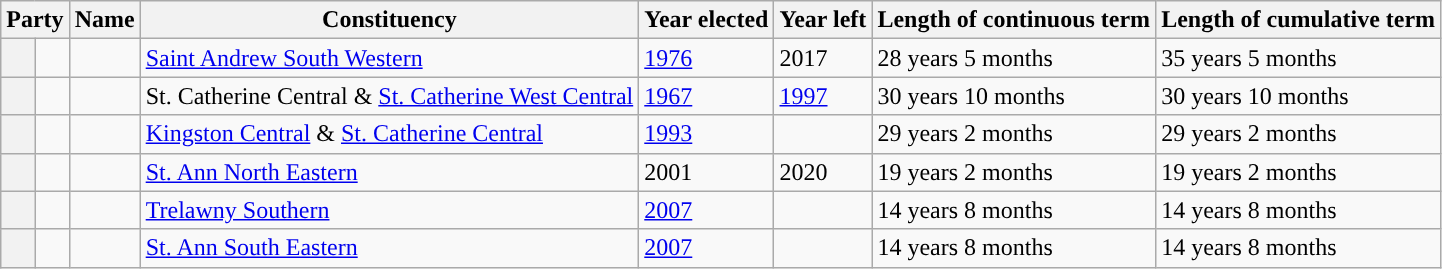<table class="wikitable sortable">
<tr>
<th colspan=2>Party</th>
<th>Name</th>
<th>Constituency</th>
<th>Year elected</th>
<th>Year left</th>
<th>Length of continuous term</th>
<th>Length of cumulative term</th>
</tr>
<tr>
<th style="background-color: "></th>
<td></td>
<td></td>
<td><a href='#'>Saint Andrew South Western</a></td>
<td><a href='#'>1976</a></td>
<td>2017</td>
<td>28 years 5 months</td>
<td>35 years 5 months</td>
</tr>
<tr>
<th style="background-color: "></th>
<td></td>
<td></td>
<td>St. Catherine Central & <a href='#'>St. Catherine West Central</a></td>
<td><a href='#'>1967</a></td>
<td><a href='#'>1997</a></td>
<td>30 years 10 months </td>
<td>30 years 10 months</td>
</tr>
<tr>
<th style="background-color: "></th>
<td></td>
<td></td>
<td><a href='#'>Kingston Central</a> & <a href='#'>St. Catherine Central</a></td>
<td><a href='#'>1993</a></td>
<td></td>
<td>29 years 2 months</td>
<td>29 years 2 months</td>
</tr>
<tr>
<th style="background-color: "></th>
<td></td>
<td></td>
<td><a href='#'>St. Ann North Eastern</a></td>
<td>2001</td>
<td>2020</td>
<td>19 years 2 months</td>
<td>19 years 2 months</td>
</tr>
<tr>
<th style="background-color: "></th>
<td></td>
<td></td>
<td><a href='#'>Trelawny Southern</a></td>
<td><a href='#'>2007</a></td>
<td></td>
<td>14 years 8 months</td>
<td>14 years 8 months</td>
</tr>
<tr>
<th style="background-color: "></th>
<td></td>
<td></td>
<td><a href='#'>St. Ann South Eastern</a></td>
<td><a href='#'>2007</a></td>
<td></td>
<td>14 years 8 months</td>
<td>14 years 8 months</td>
</tr>
</table>
